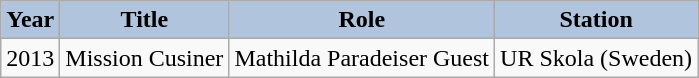<table class="wikitable">
<tr>
<th style="background:#B0C4DE;">Year</th>
<th style="background:#B0C4DE;">Title</th>
<th style="background:#B0C4DE;">Role</th>
<th style="background:#B0C4DE;">Station</th>
</tr>
<tr>
<td>2013</td>
<td>Mission Cusiner</td>
<td>Mathilda Paradeiser Guest</td>
<td>UR Skola (Sweden)</td>
</tr>
</table>
